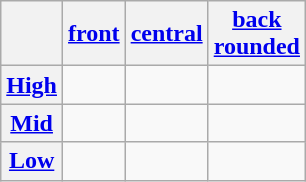<table class="wikitable" style="text-align: center">
<tr>
<th></th>
<th><a href='#'>front</a></th>
<th><a href='#'>central</a></th>
<th><a href='#'>back</a><br><a href='#'>rounded</a></th>
</tr>
<tr>
<th><a href='#'>High</a></th>
<td></td>
<td></td>
<td></td>
</tr>
<tr>
<th><a href='#'>Mid</a></th>
<td></td>
<td></td>
<td></td>
</tr>
<tr>
<th><a href='#'>Low</a></th>
<td></td>
<td></td>
<td></td>
</tr>
</table>
